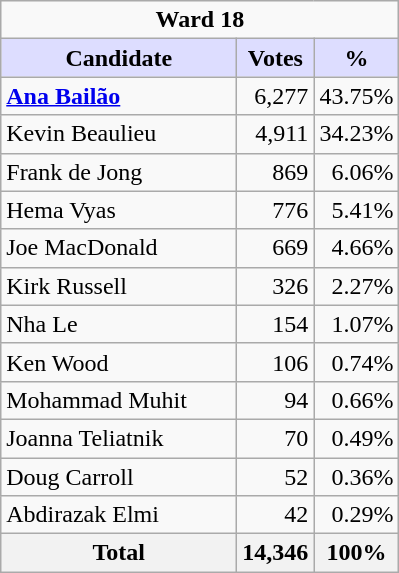<table class="wikitable">
<tr>
<td colspan="3" style="text-align:center;"><strong>Ward 18</strong></td>
</tr>
<tr>
<th style="background:#ddf; width:150px;">Candidate</th>
<th style="background:#ddf;">Votes</th>
<th style="background:#ddf;">%</th>
</tr>
<tr>
<td><strong><a href='#'>Ana Bailão</a></strong></td>
<td align=right>6,277</td>
<td align=right>43.75%</td>
</tr>
<tr>
<td>Kevin Beaulieu</td>
<td align=right>4,911</td>
<td align=right>34.23%</td>
</tr>
<tr>
<td>Frank de Jong</td>
<td align=right>869</td>
<td align=right>6.06%</td>
</tr>
<tr>
<td>Hema Vyas</td>
<td align=right>776</td>
<td align=right>5.41%</td>
</tr>
<tr>
<td>Joe MacDonald</td>
<td align=right>669</td>
<td align=right>4.66%</td>
</tr>
<tr>
<td>Kirk Russell</td>
<td align=right>326</td>
<td align=right>2.27%</td>
</tr>
<tr>
<td>Nha Le</td>
<td align=right>154</td>
<td align=right>1.07%</td>
</tr>
<tr>
<td>Ken Wood</td>
<td align=right>106</td>
<td align=right>0.74%</td>
</tr>
<tr>
<td>Mohammad Muhit</td>
<td align=right>94</td>
<td align=right>0.66%</td>
</tr>
<tr>
<td>Joanna Teliatnik</td>
<td align=right>70</td>
<td align=right>0.49%</td>
</tr>
<tr>
<td>Doug Carroll</td>
<td align=right>52</td>
<td align=right>0.36%</td>
</tr>
<tr>
<td>Abdirazak Elmi</td>
<td align=right>42</td>
<td align=right>0.29%</td>
</tr>
<tr>
<th>Total</th>
<th align=right>14,346</th>
<th align=right>100%</th>
</tr>
</table>
